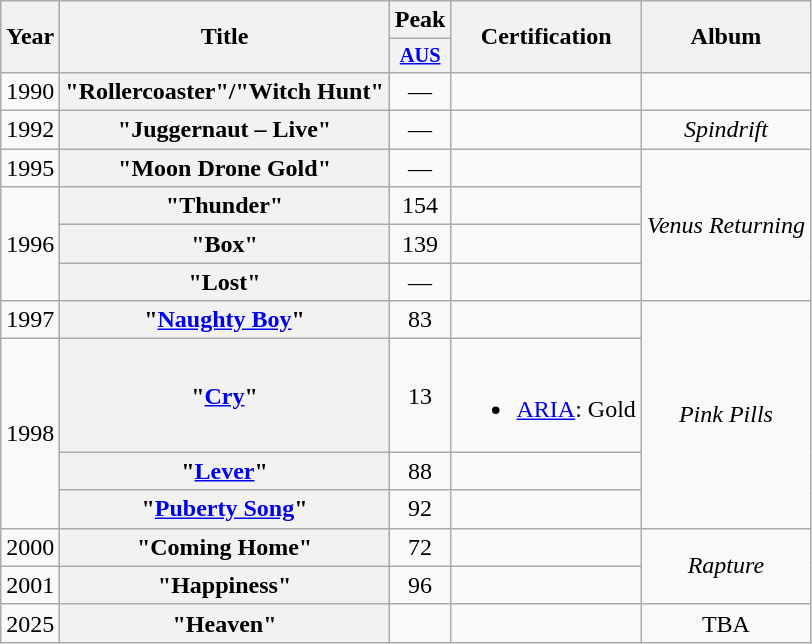<table class="wikitable plainrowheaders" style="text-align:center">
<tr>
<th scope="col" rowspan="2">Year</th>
<th scope="col" rowspan="2">Title</th>
<th scope="col" colspan="1">Peak</th>
<th scope="col" rowspan="2">Certification</th>
<th scope="col" rowspan="2">Album</th>
</tr>
<tr>
<th scope="col" style="font-size:85%;"><a href='#'>AUS</a><br></th>
</tr>
<tr>
<td>1990</td>
<th scope="row">"Rollercoaster"/"Witch Hunt"</th>
<td>—</td>
<td></td>
<td></td>
</tr>
<tr>
<td>1992</td>
<th scope="row">"Juggernaut – Live"</th>
<td>—</td>
<td></td>
<td><em>Spindrift</em></td>
</tr>
<tr>
<td>1995</td>
<th scope="row">"Moon Drone Gold"</th>
<td>—</td>
<td></td>
<td rowspan="4"><em>Venus Returning</em></td>
</tr>
<tr>
<td rowspan="3">1996</td>
<th scope="row">"Thunder"</th>
<td>154</td>
<td></td>
</tr>
<tr>
<th scope="row">"Box"</th>
<td>139</td>
<td></td>
</tr>
<tr>
<th scope="row">"Lost"</th>
<td>—</td>
<td></td>
</tr>
<tr>
<td>1997</td>
<th scope="row">"<a href='#'>Naughty Boy</a>"</th>
<td>83</td>
<td></td>
<td rowspan="4"><em>Pink Pills</em></td>
</tr>
<tr>
<td rowspan="3">1998</td>
<th scope="row">"<a href='#'>Cry</a>"</th>
<td>13</td>
<td><br><ul><li><a href='#'>ARIA</a>: Gold</li></ul></td>
</tr>
<tr>
<th scope="row">"<a href='#'>Lever</a>"</th>
<td>88</td>
<td></td>
</tr>
<tr>
<th scope="row">"<a href='#'>Puberty Song</a>"</th>
<td>92</td>
<td></td>
</tr>
<tr>
<td>2000</td>
<th scope="row">"Coming Home"</th>
<td>72</td>
<td></td>
<td rowspan="2"><em>Rapture</em></td>
</tr>
<tr>
<td>2001</td>
<th scope="row">"Happiness"</th>
<td>96</td>
<td></td>
</tr>
<tr>
<td>2025</td>
<th scope="row">"Heaven"</th>
<td></td>
<td></td>
<td>TBA</td>
</tr>
</table>
